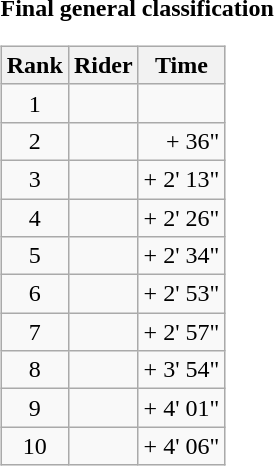<table>
<tr>
<td><strong>Final general classification</strong><br><table class="wikitable">
<tr>
<th scope="col">Rank</th>
<th scope="col">Rider</th>
<th scope="col">Time</th>
</tr>
<tr>
<td style="text-align:center;">1</td>
<td></td>
<td style="text-align:right;"></td>
</tr>
<tr>
<td style="text-align:center;">2</td>
<td></td>
<td style="text-align:right;">+ 36"</td>
</tr>
<tr>
<td style="text-align:center;">3</td>
<td></td>
<td style="text-align:right;">+ 2' 13"</td>
</tr>
<tr>
<td style="text-align:center;">4</td>
<td></td>
<td style="text-align:right;">+ 2' 26"</td>
</tr>
<tr>
<td style="text-align:center;">5</td>
<td></td>
<td style="text-align:right;">+ 2' 34"</td>
</tr>
<tr>
<td style="text-align:center;">6</td>
<td></td>
<td style="text-align:right;">+ 2' 53"</td>
</tr>
<tr>
<td style="text-align:center;">7</td>
<td></td>
<td style="text-align:right;">+ 2' 57"</td>
</tr>
<tr>
<td style="text-align:center;">8</td>
<td></td>
<td style="text-align:right;">+ 3' 54"</td>
</tr>
<tr>
<td style="text-align:center;">9</td>
<td></td>
<td style="text-align:right;">+ 4' 01"</td>
</tr>
<tr>
<td style="text-align:center;">10</td>
<td></td>
<td style="text-align:right;">+ 4' 06"</td>
</tr>
</table>
</td>
</tr>
</table>
